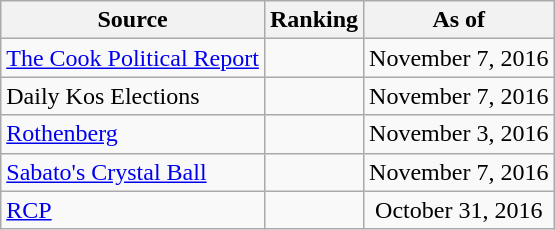<table class="wikitable" style="text-align:center">
<tr>
<th>Source</th>
<th>Ranking</th>
<th>As of</th>
</tr>
<tr>
<td align=left><a href='#'>The Cook Political Report</a></td>
<td></td>
<td>November 7, 2016</td>
</tr>
<tr>
<td align=left>Daily Kos Elections</td>
<td></td>
<td>November 7, 2016</td>
</tr>
<tr>
<td align=left><a href='#'>Rothenberg</a></td>
<td></td>
<td>November 3, 2016</td>
</tr>
<tr>
<td align=left><a href='#'>Sabato's Crystal Ball</a></td>
<td></td>
<td>November 7, 2016</td>
</tr>
<tr>
<td align="left"><a href='#'>RCP</a></td>
<td></td>
<td>October 31, 2016</td>
</tr>
</table>
